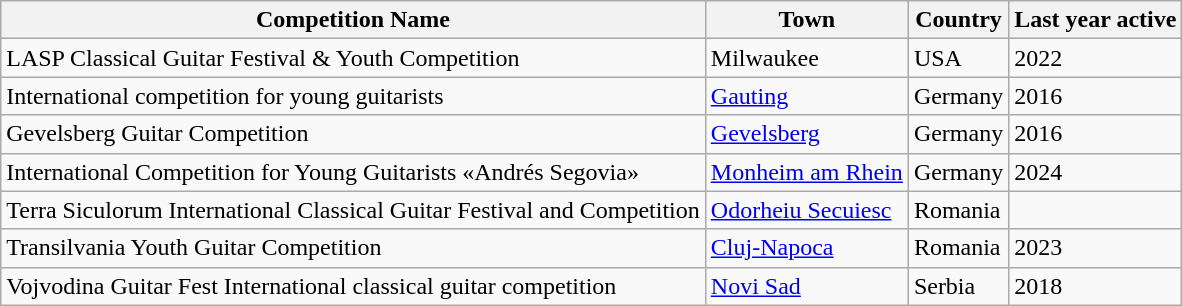<table class="wikitable sortable">
<tr>
<th>Competition Name</th>
<th>Town</th>
<th>Country</th>
<th>Last year active</th>
</tr>
<tr>
<td>LASP Classical Guitar Festival & Youth Competition</td>
<td>Milwaukee</td>
<td>USA</td>
<td>2022</td>
</tr>
<tr>
<td>International competition for young guitarists</td>
<td><a href='#'>Gauting</a></td>
<td>Germany</td>
<td>2016</td>
</tr>
<tr>
<td>Gevelsberg Guitar Competition</td>
<td><a href='#'>Gevelsberg</a></td>
<td>Germany</td>
<td>2016</td>
</tr>
<tr>
<td>International Competition for Young Guitarists «Andrés Segovia»</td>
<td><a href='#'>Monheim am Rhein</a></td>
<td>Germany</td>
<td>2024</td>
</tr>
<tr>
<td>Terra Siculorum International Classical Guitar Festival and Competition</td>
<td><a href='#'>Odorheiu Secuiesc</a></td>
<td>Romania</td>
<td></td>
</tr>
<tr>
<td>Transilvania Youth Guitar Competition</td>
<td><a href='#'>Cluj-Napoca</a></td>
<td>Romania</td>
<td>2023</td>
</tr>
<tr>
<td>Vojvodina Guitar Fest International classical guitar competition</td>
<td><a href='#'>Novi Sad</a></td>
<td>Serbia</td>
<td>2018</td>
</tr>
</table>
